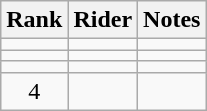<table class="wikitable sortable"  style="text-align:center">
<tr>
<th>Rank</th>
<th>Rider</th>
<th>Notes</th>
</tr>
<tr>
<td></td>
<td align="left"></td>
<td></td>
</tr>
<tr>
<td></td>
<td align="left"></td>
<td></td>
</tr>
<tr>
<td></td>
<td align="left"></td>
<td></td>
</tr>
<tr>
<td>4</td>
<td align="left"></td>
<td></td>
</tr>
</table>
